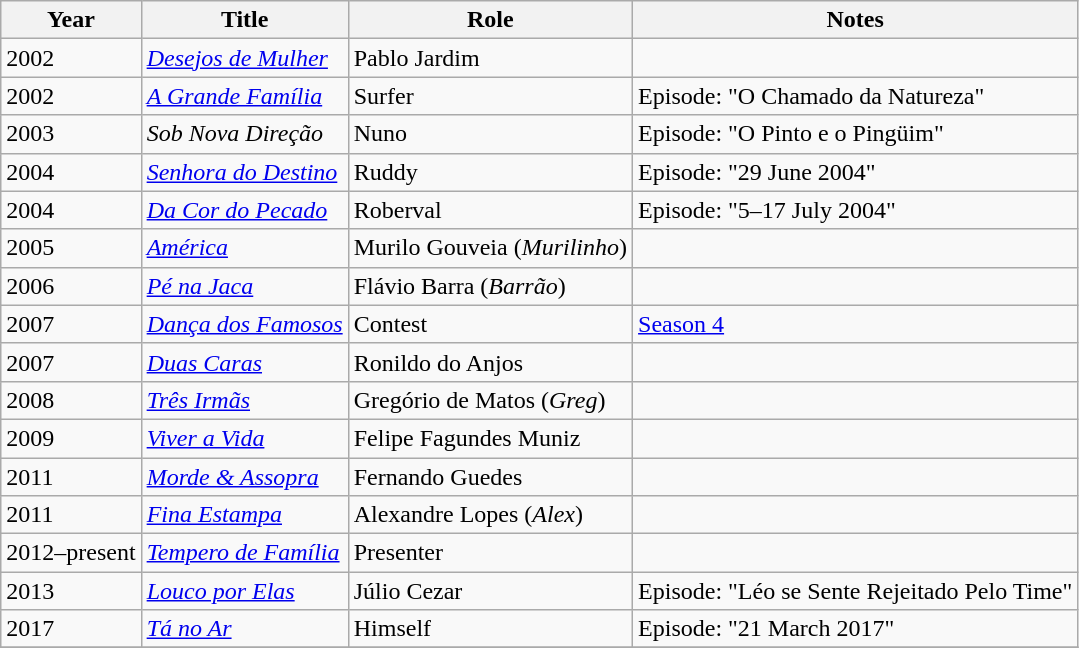<table class="wikitable">
<tr>
<th>Year</th>
<th>Title</th>
<th>Role</th>
<th>Notes</th>
</tr>
<tr>
<td>2002</td>
<td><em><a href='#'>Desejos de Mulher</a></em></td>
<td>Pablo Jardim</td>
<td></td>
</tr>
<tr>
<td>2002</td>
<td><em><a href='#'>A Grande Família</a></em></td>
<td>Surfer</td>
<td>Episode: "O Chamado da Natureza"</td>
</tr>
<tr>
<td>2003</td>
<td><em>Sob Nova Direção</em></td>
<td>Nuno</td>
<td>Episode: "O Pinto e o Pingüim"</td>
</tr>
<tr>
<td>2004</td>
<td><em><a href='#'>Senhora do Destino</a></em></td>
<td>Ruddy</td>
<td>Episode: "29 June 2004"</td>
</tr>
<tr>
<td>2004</td>
<td><em><a href='#'>Da Cor do Pecado</a></em></td>
<td>Roberval</td>
<td>Episode: "5–17 July 2004"</td>
</tr>
<tr>
<td>2005</td>
<td><em><a href='#'>América</a></em></td>
<td>Murilo Gouveia (<em>Murilinho</em>)</td>
<td></td>
</tr>
<tr>
<td>2006</td>
<td><em><a href='#'>Pé na Jaca</a></em></td>
<td>Flávio Barra (<em>Barrão</em>)</td>
<td></td>
</tr>
<tr>
<td>2007</td>
<td><em><a href='#'>Dança dos Famosos</a></em></td>
<td>Contest</td>
<td><a href='#'>Season 4</a></td>
</tr>
<tr>
<td>2007</td>
<td><em><a href='#'>Duas Caras</a></em></td>
<td>Ronildo do Anjos</td>
<td></td>
</tr>
<tr>
<td>2008</td>
<td><em><a href='#'>Três Irmãs</a></em></td>
<td>Gregório de Matos (<em>Greg</em>)</td>
<td></td>
</tr>
<tr>
<td>2009</td>
<td><em><a href='#'>Viver a Vida</a></em></td>
<td>Felipe Fagundes Muniz</td>
<td></td>
</tr>
<tr>
<td>2011</td>
<td><em><a href='#'>Morde & Assopra</a></em></td>
<td>Fernando Guedes</td>
<td></td>
</tr>
<tr>
<td>2011</td>
<td><em><a href='#'>Fina Estampa</a></em></td>
<td>Alexandre Lopes (<em>Alex</em>)</td>
<td></td>
</tr>
<tr>
<td>2012–present</td>
<td><em><a href='#'>Tempero de Família</a></em></td>
<td>Presenter</td>
<td></td>
</tr>
<tr>
<td>2013</td>
<td><em><a href='#'>Louco por Elas</a></em></td>
<td>Júlio Cezar</td>
<td>Episode: "Léo se Sente Rejeitado Pelo Time"</td>
</tr>
<tr>
<td>2017</td>
<td><em><a href='#'>Tá no Ar</a></em></td>
<td>Himself</td>
<td>Episode: "21 March 2017"</td>
</tr>
<tr>
</tr>
</table>
